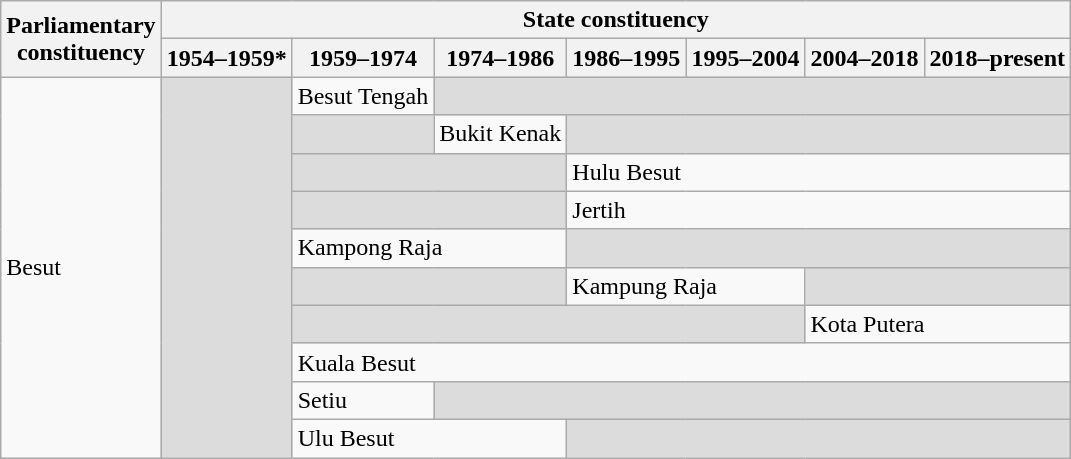<table class=wikitable>
<tr>
<th rowspan=2>Parliamentary<br>constituency</th>
<th colspan=7>State constituency</th>
</tr>
<tr>
<th>1954–1959*</th>
<th>1959–1974</th>
<th>1974–1986</th>
<th>1986–1995</th>
<th>1995–2004</th>
<th>2004–2018</th>
<th>2018–present</th>
</tr>
<tr>
<td rowspan=10>Besut</td>
<td rowspan="10" bgcolor="dcdcdc"></td>
<td>Besut Tengah</td>
<td colspan=5 bgcolor=dcdcdc></td>
</tr>
<tr>
<td bgcolor=dcdcdc></td>
<td>Bukit Kenak</td>
<td colspan=4 bgcolor=dcdcdc></td>
</tr>
<tr>
<td colspan=2 bgcolor=dcdcdc></td>
<td colspan=4>Hulu Besut</td>
</tr>
<tr>
<td colspan=2 bgcolor=dcdcdc></td>
<td colspan=4>Jertih</td>
</tr>
<tr>
<td colspan=2>Kampong Raja</td>
<td colspan=4 bgcolor=dcdcdc></td>
</tr>
<tr>
<td colspan=2 bgcolor=dcdcdc></td>
<td colspan=2>Kampung Raja</td>
<td colspan=2 bgcolor=dcdcdc></td>
</tr>
<tr>
<td colspan=4 bgcolor=dcdcdc></td>
<td colspan=2>Kota Putera</td>
</tr>
<tr>
<td colspan=6>Kuala Besut</td>
</tr>
<tr>
<td>Setiu</td>
<td colspan=5 bgcolor=dcdcdc></td>
</tr>
<tr>
<td colspan=2>Ulu Besut</td>
<td colspan=4 bgcolor=dcdcdc></td>
</tr>
</table>
